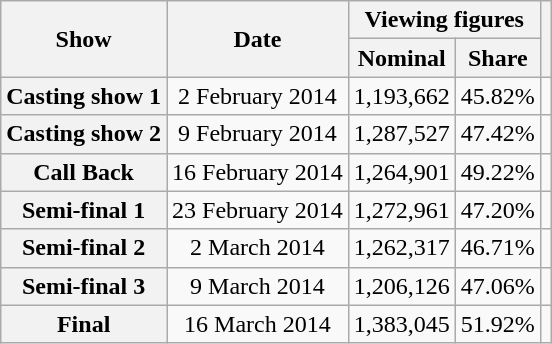<table class="wikitable plainrowheaders sortable" style="text-align:center">
<tr>
<th rowspan="2">Show</th>
<th rowspan="2">Date</th>
<th colspan="2">Viewing figures</th>
<th rowspan="2"></th>
</tr>
<tr>
<th scope="col">Nominal</th>
<th>Share</th>
</tr>
<tr>
<th scope="row">Casting show 1</th>
<td>2 February 2014</td>
<td>1,193,662</td>
<td>45.82%</td>
<td></td>
</tr>
<tr>
<th scope="row">Casting show 2</th>
<td>9 February 2014</td>
<td>1,287,527</td>
<td>47.42%</td>
<td></td>
</tr>
<tr>
<th scope="row">Call Back</th>
<td>16 February 2014</td>
<td>1,264,901</td>
<td>49.22%</td>
<td></td>
</tr>
<tr>
<th scope="row">Semi-final 1</th>
<td>23 February 2014</td>
<td>1,272,961</td>
<td>47.20%</td>
<td></td>
</tr>
<tr>
<th scope="row">Semi-final 2</th>
<td>2 March 2014</td>
<td>1,262,317</td>
<td>46.71%</td>
<td></td>
</tr>
<tr>
<th scope="row">Semi-final 3</th>
<td>9 March 2014</td>
<td>1,206,126</td>
<td>47.06%</td>
<td></td>
</tr>
<tr>
<th scope="row">Final</th>
<td>16 March 2014</td>
<td>1,383,045</td>
<td>51.92%</td>
<td></td>
</tr>
</table>
